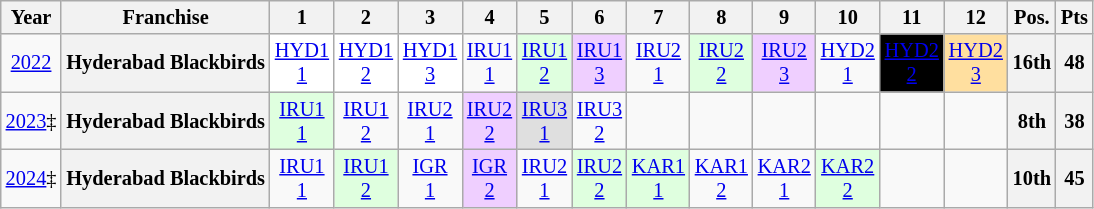<table class="wikitable" style="text-align:center; font-size:85%">
<tr>
<th>Year</th>
<th>Franchise</th>
<th>1</th>
<th>2</th>
<th>3</th>
<th>4</th>
<th>5</th>
<th>6</th>
<th>7</th>
<th>8</th>
<th>9</th>
<th>10</th>
<th>11</th>
<th>12</th>
<th>Pos.</th>
<th>Pts</th>
</tr>
<tr>
<td><a href='#'>2022</a></td>
<th>Hyderabad Blackbirds</th>
<td style="background:#ffffff;"><a href='#'>HYD1<br>1</a><br></td>
<td style="background:#ffffff;"><a href='#'>HYD1<br>2</a><br></td>
<td style="background:#ffffff;"><a href='#'>HYD1<br>3</a><br></td>
<td><a href='#'>IRU1<br>1</a><br></td>
<td style="background:#dfffdf;"><a href='#'>IRU1<br>2</a><br></td>
<td style="background:#efcfff;"><a href='#'>IRU1<br>3</a><br></td>
<td><a href='#'>IRU2<br>1</a><br></td>
<td style="background:#dfffdf;"><a href='#'>IRU2<br>2</a><br></td>
<td style="background:#efcfff;"><a href='#'>IRU2<br>3</a><br></td>
<td><a href='#'>HYD2<br>1</a><br></td>
<td style="background:#000000;color:white"><a href='#'>HYD2<br>2</a><br></td>
<td style="background:#ffdf9f;"><a href='#'>HYD2<br>3</a><br></td>
<th>16th</th>
<th>48</th>
</tr>
<tr>
<td><a href='#'>2023</a>‡</td>
<th>Hyderabad Blackbirds</th>
<td style="background:#dfffdf;"><a href='#'>IRU1<br>1</a><br></td>
<td><a href='#'>IRU1<br>2</a><br></td>
<td><a href='#'>IRU2<br>1</a><br></td>
<td style="background:#efcfff;"><a href='#'>IRU2<br>2</a><br></td>
<td style="background:#dfdfdf;"><a href='#'>IRU3<br>1</a><br></td>
<td><a href='#'>IRU3<br>2</a><br></td>
<td></td>
<td></td>
<td></td>
<td></td>
<td></td>
<td></td>
<th>8th</th>
<th>38</th>
</tr>
<tr>
<td><a href='#'>2024</a>‡</td>
<th>Hyderabad Blackbirds</th>
<td><a href='#'>IRU1<br>1</a></td>
<td style="background:#dfffdf;"><a href='#'>IRU1<br>2</a><br></td>
<td><a href='#'>IGR<br>1</a></td>
<td style="background:#efcfff;"><a href='#'>IGR<br>2</a><br></td>
<td><a href='#'>IRU2<br>1</a></td>
<td style="background:#dfffdf;"><a href='#'>IRU2<br>2</a><br></td>
<td style="background:#dfffdf;"><a href='#'>KAR1<br>1</a><br></td>
<td><a href='#'>KAR1<br>2</a><br></td>
<td><a href='#'>KAR2<br>1</a><br></td>
<td style="background:#dfffdf;"><a href='#'>KAR2<br>2</a><br></td>
<td></td>
<td></td>
<th>10th</th>
<th>45</th>
</tr>
</table>
